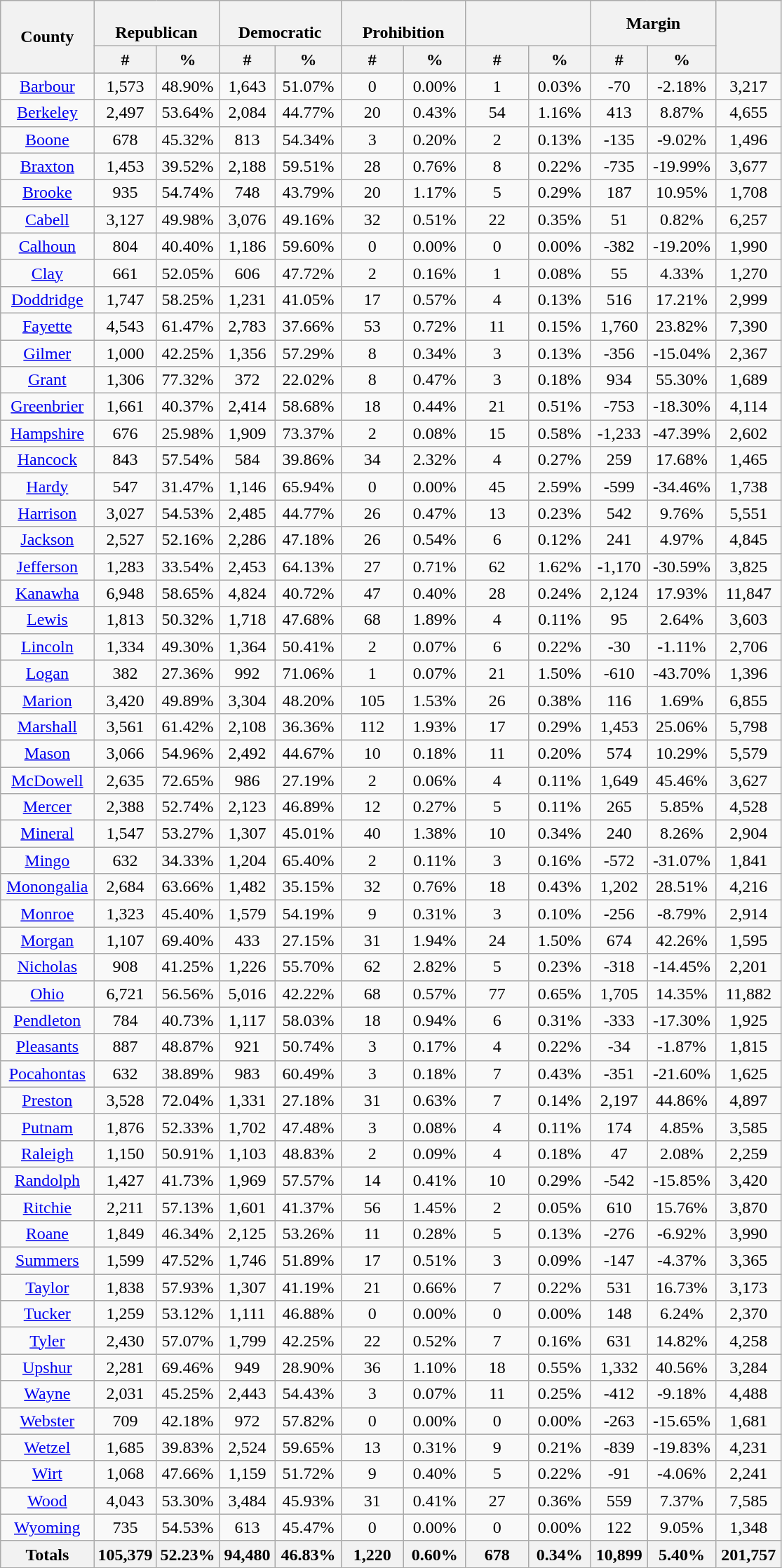<table class="wikitable sortable">
<tr>
<th rowspan="2">County</th>
<th colspan="2"><br>Republican</th>
<th colspan="2"><br>Democratic</th>
<th colspan="2"><br>Prohibition</th>
<th colspan="2"><br></th>
<th colspan="2">Margin</th>
<th rowspan="2" data-sort-type="number"></th>
</tr>
<tr bgcolor="lightgrey">
<th data-sort-type="number" width="8%">#</th>
<th data-sort-type="number" width="8%">%</th>
<th data-sort-type="number">#</th>
<th data-sort-type="number">%</th>
<th data-sort-type="number" width="8%">#</th>
<th data-sort-type="number" width="8%">%</th>
<th data-sort-type="number" width="8%">#</th>
<th data-sort-type="number" width="8%">%</th>
<th data-sort-type="number">#</th>
<th data-sort-type="number">%</th>
</tr>
<tr style="text-align:center;">
<td><a href='#'>Barbour</a></td>
<td>1,573</td>
<td>48.90%</td>
<td>1,643</td>
<td>51.07%</td>
<td>0</td>
<td>0.00%</td>
<td>1</td>
<td>0.03%</td>
<td>-70</td>
<td>-2.18%</td>
<td>3,217</td>
</tr>
<tr style="text-align:center;">
<td><a href='#'>Berkeley</a></td>
<td>2,497</td>
<td>53.64%</td>
<td>2,084</td>
<td>44.77%</td>
<td>20</td>
<td>0.43%</td>
<td>54</td>
<td>1.16%</td>
<td>413</td>
<td>8.87%</td>
<td>4,655</td>
</tr>
<tr style="text-align:center;">
<td><a href='#'>Boone</a></td>
<td>678</td>
<td>45.32%</td>
<td>813</td>
<td>54.34%</td>
<td>3</td>
<td>0.20%</td>
<td>2</td>
<td>0.13%</td>
<td>-135</td>
<td>-9.02%</td>
<td>1,496</td>
</tr>
<tr style="text-align:center;">
<td><a href='#'>Braxton</a></td>
<td>1,453</td>
<td>39.52%</td>
<td>2,188</td>
<td>59.51%</td>
<td>28</td>
<td>0.76%</td>
<td>8</td>
<td>0.22%</td>
<td>-735</td>
<td>-19.99%</td>
<td>3,677</td>
</tr>
<tr style="text-align:center;">
<td><a href='#'>Brooke</a></td>
<td>935</td>
<td>54.74%</td>
<td>748</td>
<td>43.79%</td>
<td>20</td>
<td>1.17%</td>
<td>5</td>
<td>0.29%</td>
<td>187</td>
<td>10.95%</td>
<td>1,708</td>
</tr>
<tr style="text-align:center;">
<td><a href='#'>Cabell</a></td>
<td>3,127</td>
<td>49.98%</td>
<td>3,076</td>
<td>49.16%</td>
<td>32</td>
<td>0.51%</td>
<td>22</td>
<td>0.35%</td>
<td>51</td>
<td>0.82%</td>
<td>6,257</td>
</tr>
<tr style="text-align:center;">
<td><a href='#'>Calhoun</a></td>
<td>804</td>
<td>40.40%</td>
<td>1,186</td>
<td>59.60%</td>
<td>0</td>
<td>0.00%</td>
<td>0</td>
<td>0.00%</td>
<td>-382</td>
<td>-19.20%</td>
<td>1,990</td>
</tr>
<tr style="text-align:center;">
<td><a href='#'>Clay</a></td>
<td>661</td>
<td>52.05%</td>
<td>606</td>
<td>47.72%</td>
<td>2</td>
<td>0.16%</td>
<td>1</td>
<td>0.08%</td>
<td>55</td>
<td>4.33%</td>
<td>1,270</td>
</tr>
<tr style="text-align:center;">
<td><a href='#'>Doddridge</a></td>
<td>1,747</td>
<td>58.25%</td>
<td>1,231</td>
<td>41.05%</td>
<td>17</td>
<td>0.57%</td>
<td>4</td>
<td>0.13%</td>
<td>516</td>
<td>17.21%</td>
<td>2,999</td>
</tr>
<tr style="text-align:center;">
<td><a href='#'>Fayette</a></td>
<td>4,543</td>
<td>61.47%</td>
<td>2,783</td>
<td>37.66%</td>
<td>53</td>
<td>0.72%</td>
<td>11</td>
<td>0.15%</td>
<td>1,760</td>
<td>23.82%</td>
<td>7,390</td>
</tr>
<tr style="text-align:center;">
<td><a href='#'>Gilmer</a></td>
<td>1,000</td>
<td>42.25%</td>
<td>1,356</td>
<td>57.29%</td>
<td>8</td>
<td>0.34%</td>
<td>3</td>
<td>0.13%</td>
<td>-356</td>
<td>-15.04%</td>
<td>2,367</td>
</tr>
<tr style="text-align:center;">
<td><a href='#'>Grant</a></td>
<td>1,306</td>
<td>77.32%</td>
<td>372</td>
<td>22.02%</td>
<td>8</td>
<td>0.47%</td>
<td>3</td>
<td>0.18%</td>
<td>934</td>
<td>55.30%</td>
<td>1,689</td>
</tr>
<tr style="text-align:center;">
<td><a href='#'>Greenbrier</a></td>
<td>1,661</td>
<td>40.37%</td>
<td>2,414</td>
<td>58.68%</td>
<td>18</td>
<td>0.44%</td>
<td>21</td>
<td>0.51%</td>
<td>-753</td>
<td>-18.30%</td>
<td>4,114</td>
</tr>
<tr style="text-align:center;">
<td><a href='#'>Hampshire</a></td>
<td>676</td>
<td>25.98%</td>
<td>1,909</td>
<td>73.37%</td>
<td>2</td>
<td>0.08%</td>
<td>15</td>
<td>0.58%</td>
<td>-1,233</td>
<td>-47.39%</td>
<td>2,602</td>
</tr>
<tr style="text-align:center;">
<td><a href='#'>Hancock</a></td>
<td>843</td>
<td>57.54%</td>
<td>584</td>
<td>39.86%</td>
<td>34</td>
<td>2.32%</td>
<td>4</td>
<td>0.27%</td>
<td>259</td>
<td>17.68%</td>
<td>1,465</td>
</tr>
<tr style="text-align:center;">
<td><a href='#'>Hardy</a></td>
<td>547</td>
<td>31.47%</td>
<td>1,146</td>
<td>65.94%</td>
<td>0</td>
<td>0.00%</td>
<td>45</td>
<td>2.59%</td>
<td>-599</td>
<td>-34.46%</td>
<td>1,738</td>
</tr>
<tr style="text-align:center;">
<td><a href='#'>Harrison</a></td>
<td>3,027</td>
<td>54.53%</td>
<td>2,485</td>
<td>44.77%</td>
<td>26</td>
<td>0.47%</td>
<td>13</td>
<td>0.23%</td>
<td>542</td>
<td>9.76%</td>
<td>5,551</td>
</tr>
<tr style="text-align:center;">
<td><a href='#'>Jackson</a></td>
<td>2,527</td>
<td>52.16%</td>
<td>2,286</td>
<td>47.18%</td>
<td>26</td>
<td>0.54%</td>
<td>6</td>
<td>0.12%</td>
<td>241</td>
<td>4.97%</td>
<td>4,845</td>
</tr>
<tr style="text-align:center;">
<td><a href='#'>Jefferson</a></td>
<td>1,283</td>
<td>33.54%</td>
<td>2,453</td>
<td>64.13%</td>
<td>27</td>
<td>0.71%</td>
<td>62</td>
<td>1.62%</td>
<td>-1,170</td>
<td>-30.59%</td>
<td>3,825</td>
</tr>
<tr style="text-align:center;">
<td><a href='#'>Kanawha</a></td>
<td>6,948</td>
<td>58.65%</td>
<td>4,824</td>
<td>40.72%</td>
<td>47</td>
<td>0.40%</td>
<td>28</td>
<td>0.24%</td>
<td>2,124</td>
<td>17.93%</td>
<td>11,847</td>
</tr>
<tr style="text-align:center;">
<td><a href='#'>Lewis</a></td>
<td>1,813</td>
<td>50.32%</td>
<td>1,718</td>
<td>47.68%</td>
<td>68</td>
<td>1.89%</td>
<td>4</td>
<td>0.11%</td>
<td>95</td>
<td>2.64%</td>
<td>3,603</td>
</tr>
<tr style="text-align:center;">
<td><a href='#'>Lincoln</a></td>
<td>1,334</td>
<td>49.30%</td>
<td>1,364</td>
<td>50.41%</td>
<td>2</td>
<td>0.07%</td>
<td>6</td>
<td>0.22%</td>
<td>-30</td>
<td>-1.11%</td>
<td>2,706</td>
</tr>
<tr style="text-align:center;">
<td><a href='#'>Logan</a></td>
<td>382</td>
<td>27.36%</td>
<td>992</td>
<td>71.06%</td>
<td>1</td>
<td>0.07%</td>
<td>21</td>
<td>1.50%</td>
<td>-610</td>
<td>-43.70%</td>
<td>1,396</td>
</tr>
<tr style="text-align:center;">
<td><a href='#'>Marion</a></td>
<td>3,420</td>
<td>49.89%</td>
<td>3,304</td>
<td>48.20%</td>
<td>105</td>
<td>1.53%</td>
<td>26</td>
<td>0.38%</td>
<td>116</td>
<td>1.69%</td>
<td>6,855</td>
</tr>
<tr style="text-align:center;">
<td><a href='#'>Marshall</a></td>
<td>3,561</td>
<td>61.42%</td>
<td>2,108</td>
<td>36.36%</td>
<td>112</td>
<td>1.93%</td>
<td>17</td>
<td>0.29%</td>
<td>1,453</td>
<td>25.06%</td>
<td>5,798</td>
</tr>
<tr style="text-align:center;">
<td><a href='#'>Mason</a></td>
<td>3,066</td>
<td>54.96%</td>
<td>2,492</td>
<td>44.67%</td>
<td>10</td>
<td>0.18%</td>
<td>11</td>
<td>0.20%</td>
<td>574</td>
<td>10.29%</td>
<td>5,579</td>
</tr>
<tr style="text-align:center;">
<td><a href='#'>McDowell</a></td>
<td>2,635</td>
<td>72.65%</td>
<td>986</td>
<td>27.19%</td>
<td>2</td>
<td>0.06%</td>
<td>4</td>
<td>0.11%</td>
<td>1,649</td>
<td>45.46%</td>
<td>3,627</td>
</tr>
<tr style="text-align:center;">
<td><a href='#'>Mercer</a></td>
<td>2,388</td>
<td>52.74%</td>
<td>2,123</td>
<td>46.89%</td>
<td>12</td>
<td>0.27%</td>
<td>5</td>
<td>0.11%</td>
<td>265</td>
<td>5.85%</td>
<td>4,528</td>
</tr>
<tr style="text-align:center;">
<td><a href='#'>Mineral</a></td>
<td>1,547</td>
<td>53.27%</td>
<td>1,307</td>
<td>45.01%</td>
<td>40</td>
<td>1.38%</td>
<td>10</td>
<td>0.34%</td>
<td>240</td>
<td>8.26%</td>
<td>2,904</td>
</tr>
<tr style="text-align:center;">
<td><a href='#'>Mingo</a></td>
<td>632</td>
<td>34.33%</td>
<td>1,204</td>
<td>65.40%</td>
<td>2</td>
<td>0.11%</td>
<td>3</td>
<td>0.16%</td>
<td>-572</td>
<td>-31.07%</td>
<td>1,841</td>
</tr>
<tr style="text-align:center;">
<td><a href='#'>Monongalia</a></td>
<td>2,684</td>
<td>63.66%</td>
<td>1,482</td>
<td>35.15%</td>
<td>32</td>
<td>0.76%</td>
<td>18</td>
<td>0.43%</td>
<td>1,202</td>
<td>28.51%</td>
<td>4,216</td>
</tr>
<tr style="text-align:center;">
<td><a href='#'>Monroe</a></td>
<td>1,323</td>
<td>45.40%</td>
<td>1,579</td>
<td>54.19%</td>
<td>9</td>
<td>0.31%</td>
<td>3</td>
<td>0.10%</td>
<td>-256</td>
<td>-8.79%</td>
<td>2,914</td>
</tr>
<tr style="text-align:center;">
<td><a href='#'>Morgan</a></td>
<td>1,107</td>
<td>69.40%</td>
<td>433</td>
<td>27.15%</td>
<td>31</td>
<td>1.94%</td>
<td>24</td>
<td>1.50%</td>
<td>674</td>
<td>42.26%</td>
<td>1,595</td>
</tr>
<tr style="text-align:center;">
<td><a href='#'>Nicholas</a></td>
<td>908</td>
<td>41.25%</td>
<td>1,226</td>
<td>55.70%</td>
<td>62</td>
<td>2.82%</td>
<td>5</td>
<td>0.23%</td>
<td>-318</td>
<td>-14.45%</td>
<td>2,201</td>
</tr>
<tr style="text-align:center;">
<td><a href='#'>Ohio</a></td>
<td>6,721</td>
<td>56.56%</td>
<td>5,016</td>
<td>42.22%</td>
<td>68</td>
<td>0.57%</td>
<td>77</td>
<td>0.65%</td>
<td>1,705</td>
<td>14.35%</td>
<td>11,882</td>
</tr>
<tr style="text-align:center;">
<td><a href='#'>Pendleton</a></td>
<td>784</td>
<td>40.73%</td>
<td>1,117</td>
<td>58.03%</td>
<td>18</td>
<td>0.94%</td>
<td>6</td>
<td>0.31%</td>
<td>-333</td>
<td>-17.30%</td>
<td>1,925</td>
</tr>
<tr style="text-align:center;">
<td><a href='#'>Pleasants</a></td>
<td>887</td>
<td>48.87%</td>
<td>921</td>
<td>50.74%</td>
<td>3</td>
<td>0.17%</td>
<td>4</td>
<td>0.22%</td>
<td>-34</td>
<td>-1.87%</td>
<td>1,815</td>
</tr>
<tr style="text-align:center;">
<td><a href='#'>Pocahontas</a></td>
<td>632</td>
<td>38.89%</td>
<td>983</td>
<td>60.49%</td>
<td>3</td>
<td>0.18%</td>
<td>7</td>
<td>0.43%</td>
<td>-351</td>
<td>-21.60%</td>
<td>1,625</td>
</tr>
<tr style="text-align:center;">
<td><a href='#'>Preston</a></td>
<td>3,528</td>
<td>72.04%</td>
<td>1,331</td>
<td>27.18%</td>
<td>31</td>
<td>0.63%</td>
<td>7</td>
<td>0.14%</td>
<td>2,197</td>
<td>44.86%</td>
<td>4,897</td>
</tr>
<tr style="text-align:center;">
<td><a href='#'>Putnam</a></td>
<td>1,876</td>
<td>52.33%</td>
<td>1,702</td>
<td>47.48%</td>
<td>3</td>
<td>0.08%</td>
<td>4</td>
<td>0.11%</td>
<td>174</td>
<td>4.85%</td>
<td>3,585</td>
</tr>
<tr style="text-align:center;">
<td><a href='#'>Raleigh</a></td>
<td>1,150</td>
<td>50.91%</td>
<td>1,103</td>
<td>48.83%</td>
<td>2</td>
<td>0.09%</td>
<td>4</td>
<td>0.18%</td>
<td>47</td>
<td>2.08%</td>
<td>2,259</td>
</tr>
<tr style="text-align:center;">
<td><a href='#'>Randolph</a></td>
<td>1,427</td>
<td>41.73%</td>
<td>1,969</td>
<td>57.57%</td>
<td>14</td>
<td>0.41%</td>
<td>10</td>
<td>0.29%</td>
<td>-542</td>
<td>-15.85%</td>
<td>3,420</td>
</tr>
<tr style="text-align:center;">
<td><a href='#'>Ritchie</a></td>
<td>2,211</td>
<td>57.13%</td>
<td>1,601</td>
<td>41.37%</td>
<td>56</td>
<td>1.45%</td>
<td>2</td>
<td>0.05%</td>
<td>610</td>
<td>15.76%</td>
<td>3,870</td>
</tr>
<tr style="text-align:center;">
<td><a href='#'>Roane</a></td>
<td>1,849</td>
<td>46.34%</td>
<td>2,125</td>
<td>53.26%</td>
<td>11</td>
<td>0.28%</td>
<td>5</td>
<td>0.13%</td>
<td>-276</td>
<td>-6.92%</td>
<td>3,990</td>
</tr>
<tr style="text-align:center;">
<td><a href='#'>Summers</a></td>
<td>1,599</td>
<td>47.52%</td>
<td>1,746</td>
<td>51.89%</td>
<td>17</td>
<td>0.51%</td>
<td>3</td>
<td>0.09%</td>
<td>-147</td>
<td>-4.37%</td>
<td>3,365</td>
</tr>
<tr style="text-align:center;">
<td><a href='#'>Taylor</a></td>
<td>1,838</td>
<td>57.93%</td>
<td>1,307</td>
<td>41.19%</td>
<td>21</td>
<td>0.66%</td>
<td>7</td>
<td>0.22%</td>
<td>531</td>
<td>16.73%</td>
<td>3,173</td>
</tr>
<tr style="text-align:center;">
<td><a href='#'>Tucker</a></td>
<td>1,259</td>
<td>53.12%</td>
<td>1,111</td>
<td>46.88%</td>
<td>0</td>
<td>0.00%</td>
<td>0</td>
<td>0.00%</td>
<td>148</td>
<td>6.24%</td>
<td>2,370</td>
</tr>
<tr style="text-align:center;">
<td><a href='#'>Tyler</a></td>
<td>2,430</td>
<td>57.07%</td>
<td>1,799</td>
<td>42.25%</td>
<td>22</td>
<td>0.52%</td>
<td>7</td>
<td>0.16%</td>
<td>631</td>
<td>14.82%</td>
<td>4,258</td>
</tr>
<tr style="text-align:center;">
<td><a href='#'>Upshur</a></td>
<td>2,281</td>
<td>69.46%</td>
<td>949</td>
<td>28.90%</td>
<td>36</td>
<td>1.10%</td>
<td>18</td>
<td>0.55%</td>
<td>1,332</td>
<td>40.56%</td>
<td>3,284</td>
</tr>
<tr style="text-align:center;">
<td><a href='#'>Wayne</a></td>
<td>2,031</td>
<td>45.25%</td>
<td>2,443</td>
<td>54.43%</td>
<td>3</td>
<td>0.07%</td>
<td>11</td>
<td>0.25%</td>
<td>-412</td>
<td>-9.18%</td>
<td>4,488</td>
</tr>
<tr style="text-align:center;">
<td><a href='#'>Webster</a></td>
<td>709</td>
<td>42.18%</td>
<td>972</td>
<td>57.82%</td>
<td>0</td>
<td>0.00%</td>
<td>0</td>
<td>0.00%</td>
<td>-263</td>
<td>-15.65%</td>
<td>1,681</td>
</tr>
<tr style="text-align:center;">
<td><a href='#'>Wetzel</a></td>
<td>1,685</td>
<td>39.83%</td>
<td>2,524</td>
<td>59.65%</td>
<td>13</td>
<td>0.31%</td>
<td>9</td>
<td>0.21%</td>
<td>-839</td>
<td>-19.83%</td>
<td>4,231</td>
</tr>
<tr style="text-align:center;">
<td><a href='#'>Wirt</a></td>
<td>1,068</td>
<td>47.66%</td>
<td>1,159</td>
<td>51.72%</td>
<td>9</td>
<td>0.40%</td>
<td>5</td>
<td>0.22%</td>
<td>-91</td>
<td>-4.06%</td>
<td>2,241</td>
</tr>
<tr style="text-align:center;">
<td><a href='#'>Wood</a></td>
<td>4,043</td>
<td>53.30%</td>
<td>3,484</td>
<td>45.93%</td>
<td>31</td>
<td>0.41%</td>
<td>27</td>
<td>0.36%</td>
<td>559</td>
<td>7.37%</td>
<td>7,585</td>
</tr>
<tr style="text-align:center;">
<td><a href='#'>Wyoming</a></td>
<td>735</td>
<td>54.53%</td>
<td>613</td>
<td>45.47%</td>
<td>0</td>
<td>0.00%</td>
<td>0</td>
<td>0.00%</td>
<td>122</td>
<td>9.05%</td>
<td>1,348</td>
</tr>
<tr>
<th>Totals</th>
<th>105,379</th>
<th>52.23%</th>
<th>94,480</th>
<th>46.83%</th>
<th>1,220</th>
<th>0.60%</th>
<th>678</th>
<th>0.34%</th>
<th>10,899</th>
<th>5.40%</th>
<th>201,757</th>
</tr>
</table>
